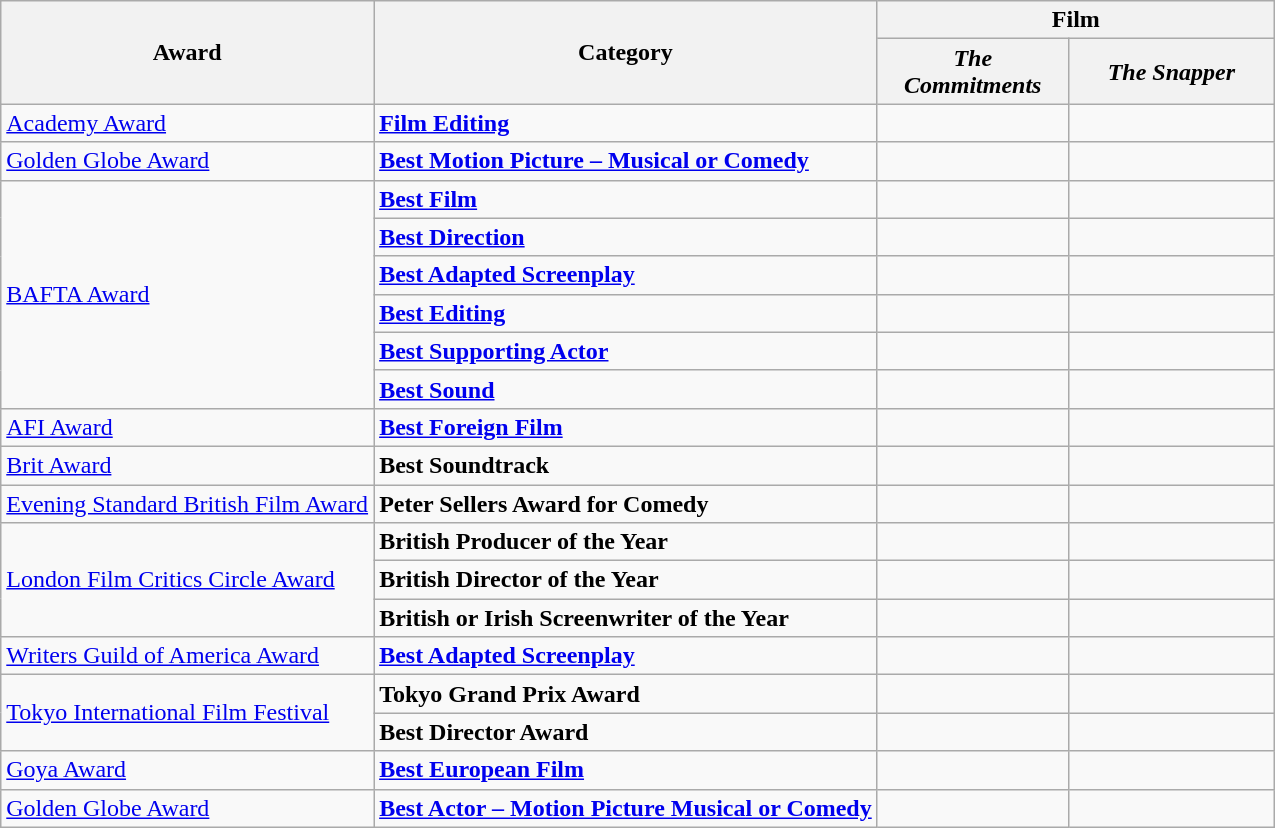<table class="wikitable sortable" style="margin:left;">
<tr>
<th rowspan="2">Award</th>
<th rowspan="2">Category</th>
<th colspan="2">Film</th>
</tr>
<tr>
<th style="width:120px;"><em>The Commitments</em></th>
<th style="width:130px;"><em>The Snapper</em></th>
</tr>
<tr>
<td><a href='#'>Academy Award</a></td>
<td><strong><a href='#'>Film Editing</a></strong></td>
<td></td>
<td></td>
</tr>
<tr>
<td><a href='#'>Golden Globe Award</a></td>
<td><strong><a href='#'>Best Motion Picture – Musical or Comedy</a></strong></td>
<td></td>
<td></td>
</tr>
<tr>
<td rowspan="6"><a href='#'>BAFTA Award</a></td>
<td><strong><a href='#'>Best Film</a></strong></td>
<td></td>
<td></td>
</tr>
<tr>
<td><strong><a href='#'>Best Direction</a></strong></td>
<td></td>
<td></td>
</tr>
<tr>
<td><strong><a href='#'>Best Adapted Screenplay</a></strong></td>
<td></td>
<td></td>
</tr>
<tr>
<td><strong><a href='#'>Best Editing</a></strong></td>
<td></td>
<td></td>
</tr>
<tr>
<td><strong><a href='#'>Best Supporting Actor</a></strong></td>
<td></td>
<td></td>
</tr>
<tr>
<td><strong><a href='#'>Best Sound</a></strong></td>
<td></td>
<td></td>
</tr>
<tr>
<td><a href='#'>AFI Award</a></td>
<td><strong><a href='#'>Best Foreign Film</a></strong></td>
<td></td>
<td></td>
</tr>
<tr>
<td><a href='#'>Brit Award</a></td>
<td><strong>Best Soundtrack</strong></td>
<td></td>
<td></td>
</tr>
<tr>
<td><a href='#'>Evening Standard British Film Award</a></td>
<td><strong>Peter Sellers Award for Comedy</strong></td>
<td></td>
<td></td>
</tr>
<tr>
<td rowspan="3"><a href='#'>London Film Critics Circle Award</a></td>
<td><strong>British Producer of the Year</strong></td>
<td></td>
<td></td>
</tr>
<tr>
<td><strong>British Director of the Year</strong></td>
<td></td>
<td></td>
</tr>
<tr>
<td><strong>British or Irish Screenwriter of the Year</strong></td>
<td></td>
<td></td>
</tr>
<tr>
<td><a href='#'>Writers Guild of America Award</a></td>
<td><strong><a href='#'>Best Adapted Screenplay</a></strong></td>
<td></td>
<td></td>
</tr>
<tr>
<td rowspan="2"><a href='#'>Tokyo International Film Festival</a></td>
<td><strong>Tokyo Grand Prix Award</strong></td>
<td></td>
<td></td>
</tr>
<tr>
<td><strong>Best Director Award</strong></td>
<td></td>
<td></td>
</tr>
<tr>
<td><a href='#'>Goya Award</a></td>
<td><strong><a href='#'>Best European Film</a></strong></td>
<td></td>
<td></td>
</tr>
<tr>
<td><a href='#'>Golden Globe Award</a></td>
<td><strong><a href='#'>Best Actor – Motion Picture Musical or Comedy</a></strong></td>
<td></td>
<td></td>
</tr>
</table>
